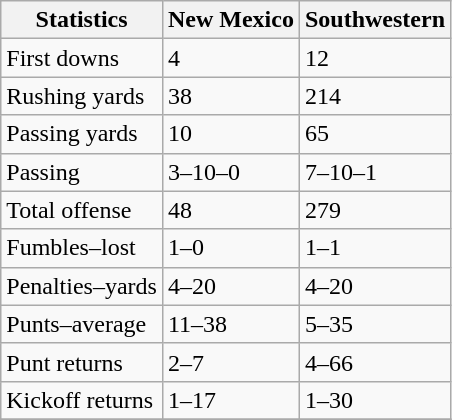<table class="wikitable">
<tr>
<th>Statistics</th>
<th>New Mexico</th>
<th>Southwestern</th>
</tr>
<tr>
<td>First downs</td>
<td>4</td>
<td>12</td>
</tr>
<tr>
<td>Rushing yards</td>
<td>38</td>
<td>214</td>
</tr>
<tr>
<td>Passing yards</td>
<td>10</td>
<td>65</td>
</tr>
<tr>
<td>Passing</td>
<td>3–10–0</td>
<td>7–10–1</td>
</tr>
<tr>
<td>Total offense</td>
<td>48</td>
<td>279</td>
</tr>
<tr>
<td>Fumbles–lost</td>
<td>1–0</td>
<td>1–1</td>
</tr>
<tr>
<td>Penalties–yards</td>
<td>4–20</td>
<td>4–20</td>
</tr>
<tr>
<td>Punts–average</td>
<td>11–38</td>
<td>5–35</td>
</tr>
<tr>
<td>Punt returns</td>
<td>2–7</td>
<td>4–66</td>
</tr>
<tr>
<td>Kickoff returns</td>
<td>1–17</td>
<td>1–30</td>
</tr>
<tr>
</tr>
</table>
